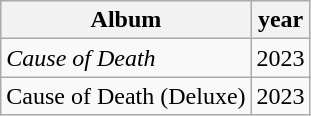<table class="wikitable">
<tr>
<th>Album</th>
<th>year</th>
</tr>
<tr>
<td><em>Cause of Death</em></td>
<td>2023</td>
</tr>
<tr>
<td>Cause of Death (Deluxe)</td>
<td>2023</td>
</tr>
</table>
